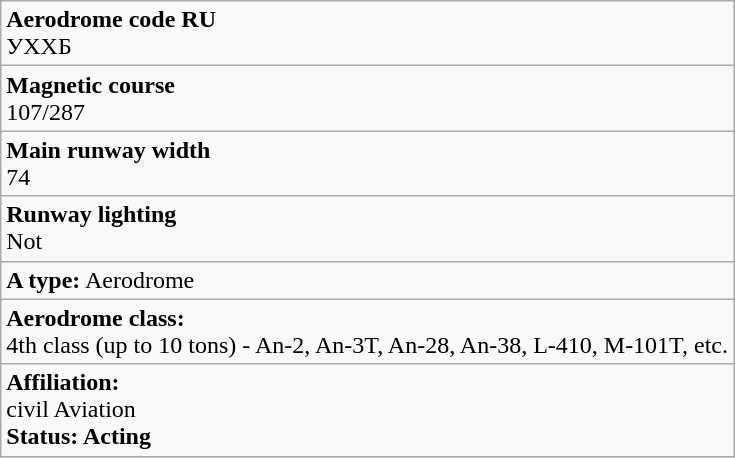<table class="wikitable">
<tr>
<td><strong>Aerodrome code RU</strong><br>УХХБ</td>
</tr>
<tr>
<td><strong>Magnetic course</strong><br>107/287</td>
</tr>
<tr>
<td><strong>Main runway width</strong><br>74</td>
</tr>
<tr>
<td><strong>Runway lighting</strong><br>Not</td>
</tr>
<tr>
<td><strong>A type:</strong> Aerodrome</td>
</tr>
<tr>
<td><strong>Aerodrome class:</strong><br>4th class (up to 10 tons) - An-2, An-3T, An-28, An-38, L-410, M-101T, etc.</td>
</tr>
<tr>
<td><strong>Affiliation:</strong><br>civil Aviation<br><strong>Status: Acting</strong></td>
</tr>
</table>
